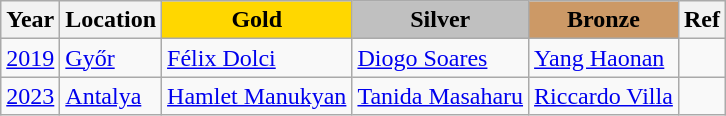<table class="wikitable">
<tr>
<th>Year</th>
<th>Location</th>
<th style="background-color:gold;">Gold</th>
<th style="background-color:silver;">Silver</th>
<th style="background-color:#cc9966;">Bronze</th>
<th>Ref</th>
</tr>
<tr>
<td><a href='#'>2019</a></td>
<td> <a href='#'>Győr</a></td>
<td> <a href='#'>Félix Dolci</a></td>
<td> <a href='#'>Diogo Soares</a></td>
<td> <a href='#'>Yang Haonan</a></td>
<td></td>
</tr>
<tr>
<td><a href='#'>2023</a></td>
<td> <a href='#'>Antalya</a></td>
<td> <a href='#'>Hamlet Manukyan</a></td>
<td> <a href='#'>Tanida Masaharu</a></td>
<td> <a href='#'>Riccardo Villa</a></td>
<td></td>
</tr>
</table>
